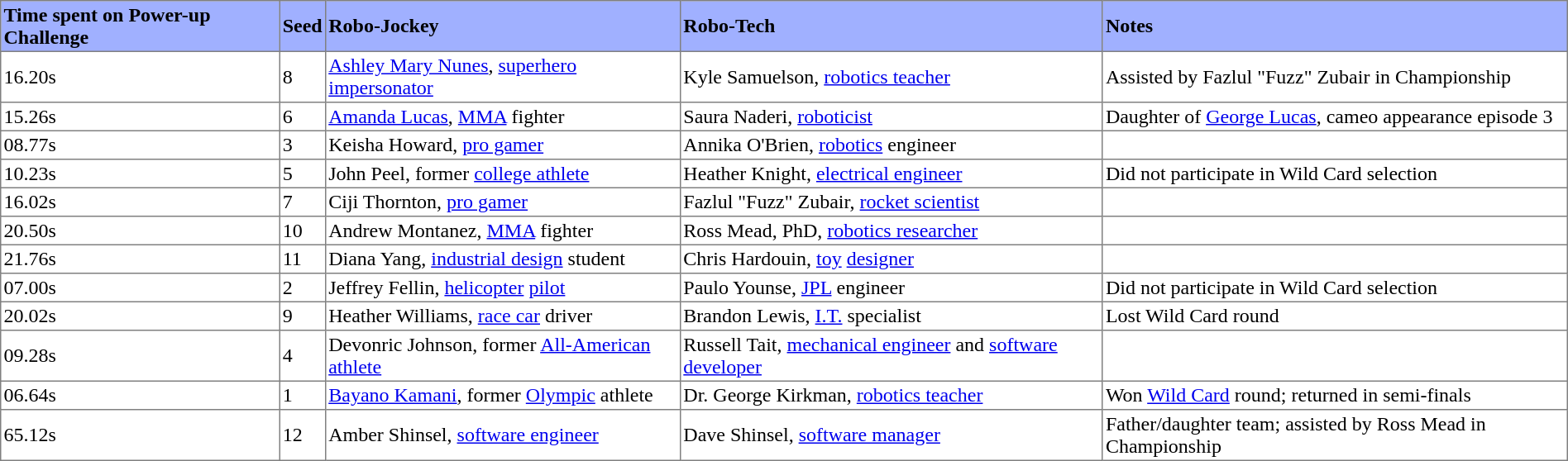<table class="toccolours sortable" border="1" cellspacing="0" cellpadding="2" style="margin:auto; text-align:left; border-collapse:collapse; margin-left:0; margin-right:auto;">
<tr style="background:#a0b0ff;">
<th>Time spent on Power-up Challenge</th>
<th>Seed</th>
<th>Robo-Jockey</th>
<th>Robo-Tech</th>
<th>Notes</th>
</tr>
<tr>
<td>16.20s</td>
<td>8</td>
<td><a href='#'>Ashley Mary Nunes</a>, <a href='#'>superhero</a> <a href='#'>impersonator</a></td>
<td>Kyle Samuelson, <a href='#'>robotics teacher</a></td>
<td>Assisted by Fazlul "Fuzz" Zubair in Championship</td>
</tr>
<tr>
<td>15.26s</td>
<td>6</td>
<td><a href='#'>Amanda Lucas</a>, <a href='#'>MMA</a> fighter</td>
<td>Saura Naderi, <a href='#'>roboticist</a></td>
<td>Daughter of <a href='#'>George Lucas</a>, cameo appearance episode 3</td>
</tr>
<tr>
<td>08.77s</td>
<td>3</td>
<td>Keisha Howard, <a href='#'>pro gamer</a></td>
<td>Annika O'Brien, <a href='#'>robotics</a> engineer</td>
<td></td>
</tr>
<tr>
<td>10.23s</td>
<td>5</td>
<td>John Peel, former <a href='#'>college athlete</a></td>
<td>Heather Knight, <a href='#'>electrical engineer</a></td>
<td>Did not participate in Wild Card selection</td>
</tr>
<tr>
<td>16.02s</td>
<td>7</td>
<td>Ciji Thornton, <a href='#'>pro gamer</a></td>
<td>Fazlul "Fuzz" Zubair, <a href='#'>rocket scientist</a></td>
<td></td>
</tr>
<tr>
<td>20.50s</td>
<td>10</td>
<td>Andrew Montanez, <a href='#'>MMA</a> fighter</td>
<td>Ross Mead, PhD, <a href='#'>robotics researcher</a></td>
<td></td>
</tr>
<tr>
<td>21.76s</td>
<td>11</td>
<td>Diana Yang, <a href='#'>industrial design</a> student</td>
<td>Chris Hardouin, <a href='#'>toy</a> <a href='#'>designer</a></td>
<td></td>
</tr>
<tr>
<td>07.00s</td>
<td>2</td>
<td>Jeffrey Fellin, <a href='#'>helicopter</a> <a href='#'>pilot</a></td>
<td>Paulo Younse, <a href='#'>JPL</a> engineer</td>
<td>Did not participate in Wild Card selection</td>
</tr>
<tr>
<td>20.02s</td>
<td>9</td>
<td>Heather Williams, <a href='#'>race car</a> driver</td>
<td>Brandon Lewis, <a href='#'>I.T.</a> specialist</td>
<td>Lost Wild Card round</td>
</tr>
<tr>
<td>09.28s</td>
<td>4</td>
<td>Devonric Johnson, former <a href='#'>All-American athlete</a></td>
<td>Russell Tait, <a href='#'>mechanical engineer</a> and <a href='#'>software developer</a></td>
<td></td>
</tr>
<tr>
<td>06.64s</td>
<td>1</td>
<td><a href='#'>Bayano Kamani</a>, former <a href='#'>Olympic</a> athlete</td>
<td>Dr. George Kirkman, <a href='#'>robotics teacher</a></td>
<td>Won <a href='#'>Wild Card</a> round; returned in semi-finals</td>
</tr>
<tr>
<td>65.12s</td>
<td>12</td>
<td>Amber Shinsel, <a href='#'>software engineer</a></td>
<td>Dave Shinsel, <a href='#'>software manager</a></td>
<td>Father/daughter team; assisted by Ross Mead in Championship</td>
</tr>
</table>
